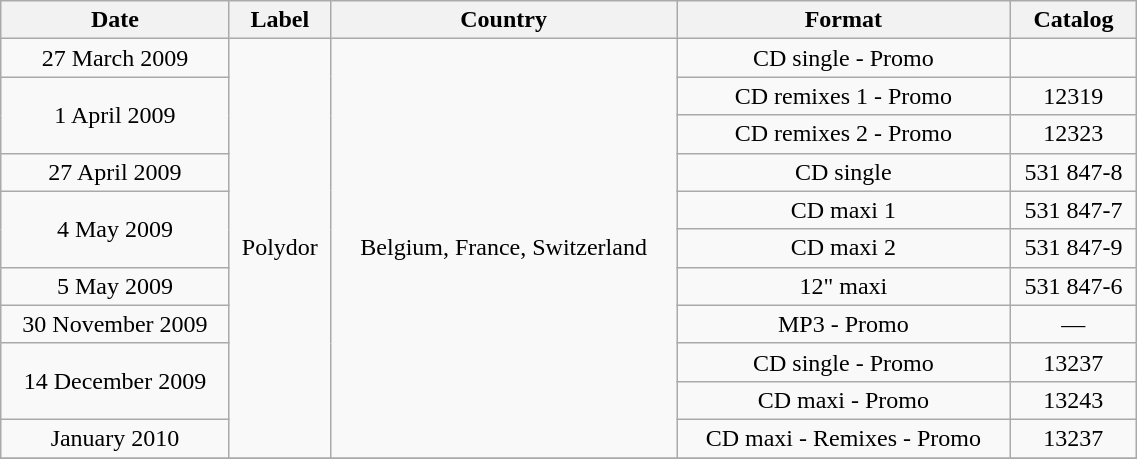<table class="wikitable" width="60%" border="1">
<tr>
<th>Date</th>
<th>Label</th>
<th>Country</th>
<th>Format</th>
<th>Catalog</th>
</tr>
<tr>
<td align=center>27 March 2009</td>
<td rowspan=11 align=center>Polydor</td>
<td rowspan=11 align=center>Belgium, France, Switzerland</td>
<td align=center>CD single - Promo</td>
<td align=center></td>
</tr>
<tr>
<td rowspan=2 align=center>1 April 2009</td>
<td align=center>CD remixes 1 - Promo</td>
<td align=center>12319</td>
</tr>
<tr>
<td align=center>CD remixes 2 - Promo</td>
<td align=center>12323</td>
</tr>
<tr>
<td align=center>27 April 2009</td>
<td align=center>CD single</td>
<td align=center>531 847-8</td>
</tr>
<tr>
<td rowspan=2 align=center>4 May 2009</td>
<td align=center>CD maxi 1</td>
<td align=center>531 847-7</td>
</tr>
<tr>
<td align=center>CD maxi 2</td>
<td align=center>531 847-9</td>
</tr>
<tr>
<td align=center>5 May 2009</td>
<td align=center>12" maxi</td>
<td align=center>531 847-6</td>
</tr>
<tr>
<td align=center>30 November 2009</td>
<td align=center>MP3 - Promo</td>
<td align=center>—</td>
</tr>
<tr>
<td rowspan=2 align=center>14 December 2009</td>
<td align=center>CD single - Promo</td>
<td align=center>13237</td>
</tr>
<tr>
<td align=center>CD maxi - Promo</td>
<td align=center>13243</td>
</tr>
<tr>
<td align=center>January 2010</td>
<td align=center>CD maxi - Remixes - Promo</td>
<td align=center>13237</td>
</tr>
<tr>
</tr>
</table>
